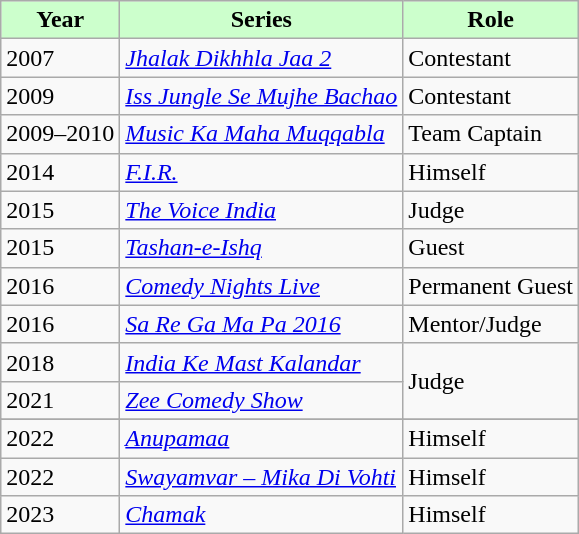<table class="wikitable sortable">
<tr style="background:#cfc; text-align:center;">
<td><strong>Year</strong></td>
<td><strong>Series</strong></td>
<td><strong>Role</strong></td>
</tr>
<tr>
<td>2007</td>
<td><em><a href='#'>Jhalak Dikhhla Jaa 2</a></em></td>
<td>Contestant</td>
</tr>
<tr>
<td>2009</td>
<td><em><a href='#'>Iss Jungle Se Mujhe Bachao</a></em></td>
<td>Contestant</td>
</tr>
<tr>
<td>2009–2010</td>
<td><em><a href='#'>Music Ka Maha Muqqabla</a></em></td>
<td>Team Captain</td>
</tr>
<tr>
<td>2014</td>
<td><em><a href='#'>F.I.R.</a></em></td>
<td>Himself</td>
</tr>
<tr>
<td>2015</td>
<td><em><a href='#'>The Voice India</a></em></td>
<td>Judge</td>
</tr>
<tr>
<td>2015</td>
<td><em><a href='#'>Tashan-e-Ishq</a></em></td>
<td>Guest</td>
</tr>
<tr>
<td>2016</td>
<td><em><a href='#'>Comedy Nights Live</a></em></td>
<td>Permanent Guest</td>
</tr>
<tr>
<td>2016</td>
<td><em><a href='#'>Sa Re Ga Ma Pa 2016</a></em></td>
<td>Mentor/Judge</td>
</tr>
<tr>
<td>2018</td>
<td><em><a href='#'>India Ke Mast Kalandar</a></em></td>
<td rowspan="2">Judge</td>
</tr>
<tr>
<td>2021</td>
<td><em><a href='#'>Zee Comedy Show</a></em></td>
</tr>
<tr>
</tr>
<tr>
<td>2022</td>
<td><em><a href='#'>Anupamaa</a></em></td>
<td>Himself</td>
</tr>
<tr>
<td>2022</td>
<td><em><a href='#'>Swayamvar – Mika Di Vohti</a></em></td>
<td>Himself</td>
</tr>
<tr>
<td>2023</td>
<td><em><a href='#'>Chamak</a></em></td>
<td>Himself</td>
</tr>
</table>
